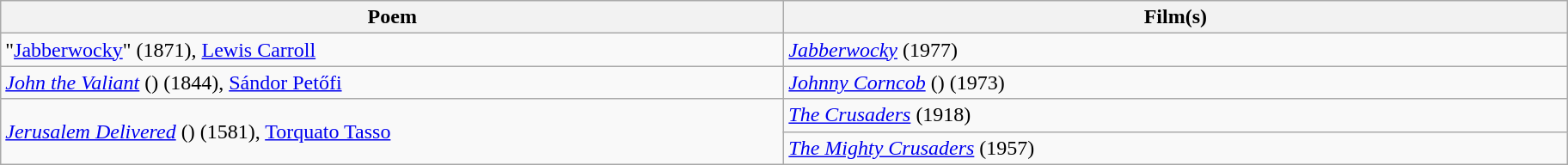<table class="wikitable">
<tr>
<th width="600">Poem</th>
<th width="600">Film(s)</th>
</tr>
<tr>
<td>"<a href='#'>Jabberwocky</a>" (1871), <a href='#'>Lewis Carroll</a></td>
<td><em><a href='#'>Jabberwocky</a></em> (1977)</td>
</tr>
<tr>
<td><em><a href='#'>John the Valiant</a></em> () (1844), <a href='#'>Sándor Petőfi</a></td>
<td><em><a href='#'>Johnny Corncob</a></em> () (1973)</td>
</tr>
<tr>
<td rowspan="2"><em><a href='#'>Jerusalem Delivered</a></em> () (1581), <a href='#'>Torquato Tasso</a></td>
<td><em><a href='#'>The Crusaders</a></em> (1918)</td>
</tr>
<tr>
<td><em><a href='#'>The Mighty Crusaders</a></em> (1957)</td>
</tr>
</table>
